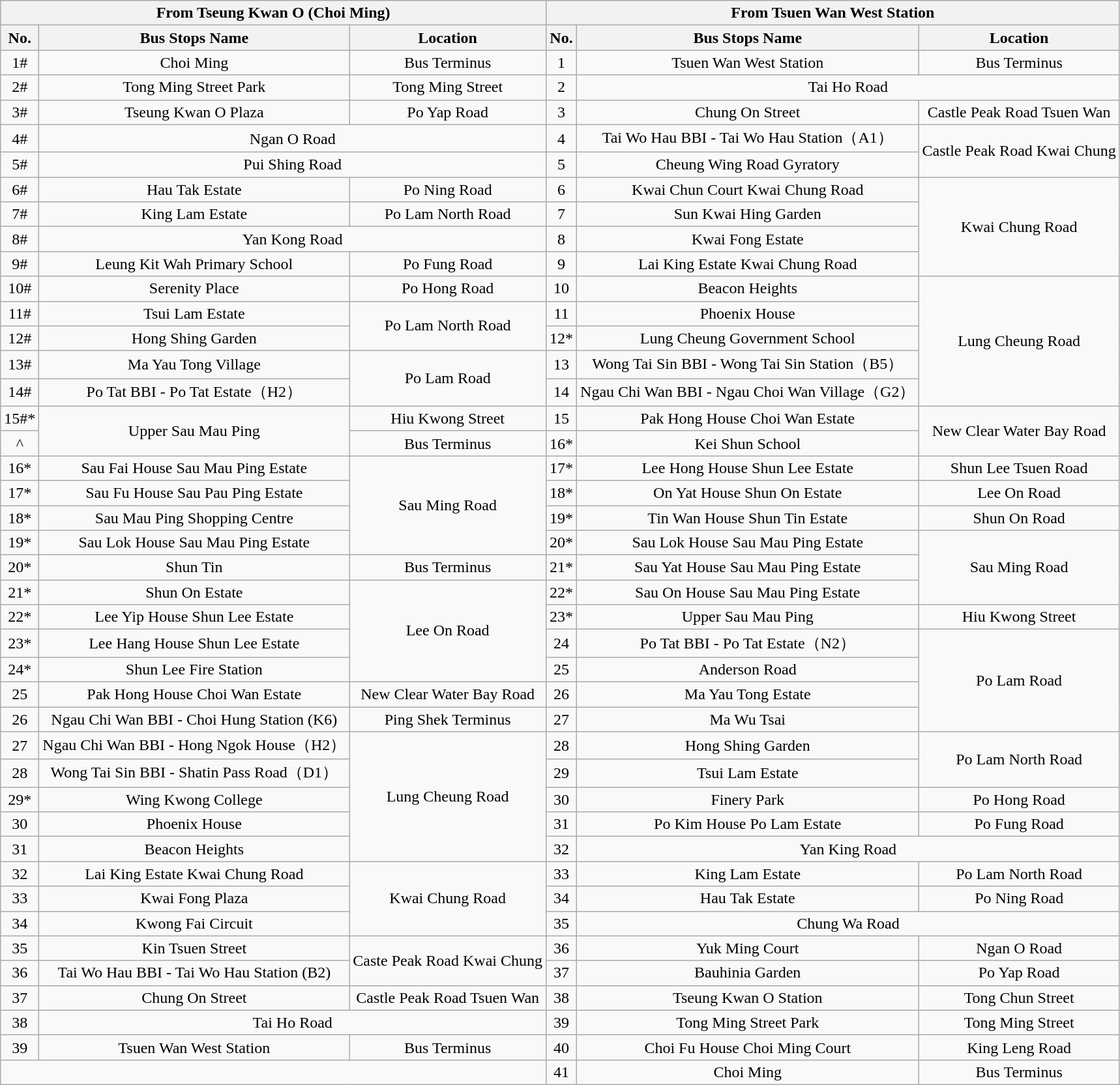<table class="wikitable" style="text-align: center">
<tr>
<th colspan=3>From Tseung Kwan O (Choi Ming)</th>
<th colspan="3">From Tsuen Wan West Station</th>
</tr>
<tr>
<th>No.</th>
<th>Bus Stops Name</th>
<th>Location</th>
<th>No.</th>
<th>Bus Stops Name</th>
<th>Location</th>
</tr>
<tr>
<td>1#</td>
<td>Choi Ming</td>
<td>Bus Terminus</td>
<td>1</td>
<td>Tsuen Wan West Station</td>
<td>Bus Terminus</td>
</tr>
<tr>
<td>2#</td>
<td>Tong Ming Street Park</td>
<td>Tong Ming Street</td>
<td>2</td>
<td colspan=2>Tai Ho Road</td>
</tr>
<tr>
<td>3#</td>
<td>Tseung Kwan O Plaza</td>
<td>Po Yap Road</td>
<td>3</td>
<td>Chung On Street</td>
<td>Castle Peak Road Tsuen Wan</td>
</tr>
<tr>
<td>4#</td>
<td colspan=2>Ngan O Road</td>
<td>4</td>
<td>Tai Wo Hau BBI - Tai Wo Hau Station（A1）</td>
<td rowspan="2">Castle Peak Road Kwai Chung</td>
</tr>
<tr>
<td>5#</td>
<td colspan=2>Pui Shing Road</td>
<td>5</td>
<td>Cheung Wing Road Gyratory</td>
</tr>
<tr>
<td>6#</td>
<td>Hau Tak Estate</td>
<td>Po Ning Road</td>
<td>6</td>
<td>Kwai Chun Court Kwai Chung Road</td>
<td rowspan="4">Kwai Chung Road</td>
</tr>
<tr>
<td>7#</td>
<td>King Lam Estate</td>
<td>Po Lam North Road</td>
<td>7</td>
<td>Sun Kwai Hing Garden</td>
</tr>
<tr>
<td>8#</td>
<td colspan=2>Yan Kong Road</td>
<td>8</td>
<td>Kwai Fong Estate</td>
</tr>
<tr>
<td>9#</td>
<td>Leung Kit Wah Primary School</td>
<td>Po Fung Road</td>
<td>9</td>
<td>Lai King Estate Kwai Chung Road</td>
</tr>
<tr>
<td>10#</td>
<td>Serenity Place</td>
<td>Po Hong Road</td>
<td>10</td>
<td>Beacon Heights</td>
<td rowspan="5">Lung Cheung Road</td>
</tr>
<tr>
<td>11#</td>
<td>Tsui Lam Estate</td>
<td rowspan="2">Po Lam North Road</td>
<td>11</td>
<td>Phoenix House</td>
</tr>
<tr>
<td>12#</td>
<td>Hong Shing Garden</td>
<td>12*</td>
<td>Lung Cheung Government School</td>
</tr>
<tr>
<td>13#</td>
<td>Ma Yau Tong Village</td>
<td rowspan="2">Po Lam Road</td>
<td>13</td>
<td>Wong Tai Sin BBI - Wong Tai Sin Station（B5）</td>
</tr>
<tr>
<td>14#</td>
<td>Po Tat BBI - Po Tat Estate（H2）</td>
<td>14</td>
<td>Ngau Chi Wan BBI - Ngau Choi Wan Village（G2）</td>
</tr>
<tr>
<td>15#*</td>
<td rowspan=2>Upper Sau Mau Ping</td>
<td>Hiu Kwong Street</td>
<td>15</td>
<td>Pak Hong House Choi Wan Estate</td>
<td rowspan="2">New Clear Water Bay Road</td>
</tr>
<tr>
<td>^</td>
<td>Bus Terminus</td>
<td>16*</td>
<td>Kei Shun School</td>
</tr>
<tr>
<td>16*</td>
<td>Sau Fai House Sau Mau Ping Estate</td>
<td rowspan="4">Sau Ming Road</td>
<td>17*</td>
<td>Lee Hong House Shun Lee Estate</td>
<td>Shun Lee Tsuen Road</td>
</tr>
<tr>
<td>17*</td>
<td>Sau Fu House Sau Pau Ping Estate</td>
<td>18*</td>
<td>On Yat House Shun On Estate</td>
<td>Lee On Road</td>
</tr>
<tr>
<td>18*</td>
<td>Sau Mau Ping Shopping Centre</td>
<td>19*</td>
<td>Tin Wan House Shun Tin Estate</td>
<td>Shun On Road</td>
</tr>
<tr>
<td>19*</td>
<td>Sau Lok House Sau Mau Ping Estate</td>
<td>20*</td>
<td>Sau Lok House Sau Mau Ping Estate</td>
<td rowspan="3">Sau Ming Road</td>
</tr>
<tr>
<td>20*</td>
<td>Shun Tin</td>
<td>Bus Terminus</td>
<td>21*</td>
<td>Sau Yat House Sau Mau Ping Estate</td>
</tr>
<tr>
<td>21*</td>
<td>Shun On Estate</td>
<td rowspan="4">Lee On Road</td>
<td>22*</td>
<td>Sau On House Sau Mau Ping Estate</td>
</tr>
<tr>
<td>22*</td>
<td>Lee Yip House Shun Lee Estate</td>
<td>23*</td>
<td>Upper Sau Mau Ping</td>
<td>Hiu Kwong Street</td>
</tr>
<tr>
<td>23*</td>
<td>Lee Hang House Shun Lee Estate</td>
<td>24</td>
<td>Po Tat BBI - Po Tat Estate（N2）</td>
<td rowspan="4">Po Lam Road</td>
</tr>
<tr>
<td>24*</td>
<td>Shun Lee Fire Station</td>
<td>25</td>
<td>Anderson Road</td>
</tr>
<tr>
<td>25</td>
<td>Pak Hong House Choi Wan Estate</td>
<td>New Clear Water Bay Road</td>
<td>26</td>
<td>Ma Yau Tong Estate</td>
</tr>
<tr>
<td>26</td>
<td>Ngau Chi Wan BBI - Choi Hung Station (K6)</td>
<td>Ping Shek Terminus</td>
<td>27</td>
<td>Ma Wu Tsai</td>
</tr>
<tr>
<td>27</td>
<td>Ngau Chi Wan BBI - Hong Ngok House（H2）</td>
<td rowspan="5">Lung Cheung Road</td>
<td>28</td>
<td>Hong Shing Garden</td>
<td rowspan="2">Po Lam North Road</td>
</tr>
<tr>
<td>28</td>
<td>Wong Tai Sin BBI - Shatin Pass Road（D1）</td>
<td>29</td>
<td>Tsui Lam Estate</td>
</tr>
<tr>
<td>29*</td>
<td>Wing Kwong College</td>
<td>30</td>
<td>Finery Park</td>
<td>Po Hong Road</td>
</tr>
<tr>
<td>30</td>
<td>Phoenix House</td>
<td>31</td>
<td>Po Kim House Po Lam Estate</td>
<td>Po Fung Road</td>
</tr>
<tr>
<td>31</td>
<td>Beacon Heights</td>
<td>32</td>
<td colspan=2>Yan King Road</td>
</tr>
<tr>
<td>32</td>
<td>Lai King Estate Kwai Chung Road</td>
<td rowspan="3">Kwai Chung Road</td>
<td>33</td>
<td>King Lam Estate</td>
<td>Po Lam North Road</td>
</tr>
<tr>
<td>33</td>
<td>Kwai Fong Plaza</td>
<td>34</td>
<td>Hau Tak Estate</td>
<td>Po Ning Road</td>
</tr>
<tr>
<td>34</td>
<td>Kwong Fai Circuit</td>
<td>35</td>
<td colspan=2>Chung Wa Road</td>
</tr>
<tr>
<td>35</td>
<td>Kin Tsuen Street</td>
<td rowspan="2">Caste Peak Road Kwai Chung</td>
<td>36</td>
<td>Yuk Ming Court</td>
<td>Ngan O Road</td>
</tr>
<tr>
<td>36</td>
<td>Tai Wo Hau BBI - Tai Wo Hau Station (B2)</td>
<td>37</td>
<td>Bauhinia Garden</td>
<td>Po Yap Road</td>
</tr>
<tr>
<td>37</td>
<td>Chung On Street</td>
<td>Castle Peak Road Tsuen Wan</td>
<td>38</td>
<td>Tseung Kwan O Station</td>
<td>Tong Chun Street</td>
</tr>
<tr>
<td>38</td>
<td colspan=2>Tai Ho Road</td>
<td>39</td>
<td>Tong Ming Street Park</td>
<td>Tong Ming Street</td>
</tr>
<tr>
<td>39</td>
<td>Tsuen Wan West Station</td>
<td>Bus Terminus</td>
<td>40</td>
<td>Choi Fu House Choi Ming Court</td>
<td>King Leng Road</td>
</tr>
<tr>
<td colspan=3></td>
<td>41</td>
<td>Choi Ming</td>
<td>Bus Terminus</td>
</tr>
</table>
